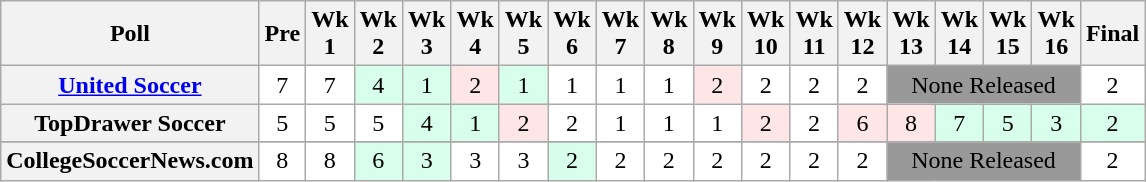<table class="wikitable" style="white-space:nowrap;text-align:center;">
<tr>
<th>Poll</th>
<th>Pre</th>
<th>Wk<br>1</th>
<th>Wk<br>2</th>
<th>Wk<br>3</th>
<th>Wk<br>4</th>
<th>Wk<br>5</th>
<th>Wk<br>6</th>
<th>Wk<br>7</th>
<th>Wk<br>8</th>
<th>Wk<br>9</th>
<th>Wk<br>10</th>
<th>Wk<br>11</th>
<th>Wk<br>12</th>
<th>Wk<br>13</th>
<th>Wk<br>14</th>
<th>Wk<br>15</th>
<th>Wk<br>16</th>
<th>Final<br></th>
</tr>
<tr>
<th><a href='#'>United Soccer</a></th>
<td style="background:#FFF;"> 7</td>
<td style="background:#FFF;"> 7</td>
<td style="background:#D8FFEB;"> 4</td>
<td style="background:#D8FFEB"> 1</td>
<td style="background:#FFE6E6;"> 2</td>
<td style="background:#D8FFEB;"> 1</td>
<td style="background:#FFF;"> 1</td>
<td style="background:#FFF;"> 1</td>
<td style="background:#FFF;"> 1</td>
<td style="background:#FFE6E6;"> 2</td>
<td style="background:#FFF;"> 2</td>
<td style="background:#FFF;"> 2</td>
<td style="background:#FFF;"> 2</td>
<td colspan=4 style="background:#999;">None Released</td>
<td style="background:#FFF;">2</td>
</tr>
<tr>
<th>TopDrawer Soccer </th>
<td style="background:#FFF;"> 5</td>
<td style="background:#FFF;"> 5</td>
<td style="background:#FFF;"> 5</td>
<td style="background:#D8FFEB;"> 4</td>
<td style="background:#D8FFEB;"> 1</td>
<td style="background:#FFE6E6;"> 2</td>
<td style="background:#FFF;"> 2</td>
<td style="background:#FFF;"> 1</td>
<td style="background:#FFF;"> 1</td>
<td style="background:#FFF;"> 1</td>
<td style="background:#FFE6E6;"> 2</td>
<td style="background:#FFF;"> 2</td>
<td style="background:#FFE6E6;"> 6</td>
<td style="background:#FFE6E6;"> 8</td>
<td style="background:#D8FFEB;"> 7</td>
<td style="background:#D8FFEB;"> 5</td>
<td style="background:#D8FFEB;"> 3</td>
<td style="background:#D8FFEB;"> 2</td>
</tr>
<tr>
</tr>
<tr>
<th>CollegeSoccerNews.com </th>
<td style="background:#FFF;"> 8</td>
<td style="background:#FFF;"> 8</td>
<td style="background:#D8FFEB;"> 6</td>
<td style="background:#D8FFEB;"> 3</td>
<td style="background:#FFF;"> 3</td>
<td style="background:#FFF;"> 3</td>
<td style="background:#D8FFEB;"> 2</td>
<td style="background:#FFF;"> 2</td>
<td style="background:#FFF;"> 2</td>
<td style="background:#FFF;"> 2</td>
<td style="background:#FFF;"> 2</td>
<td style="background:#FFF;"> 2</td>
<td style="background:#FFF;"> 2</td>
<td colspan=4 style="background:#999;">None Released</td>
<td style="background:#FFF;"> 2</td>
</tr>
</table>
